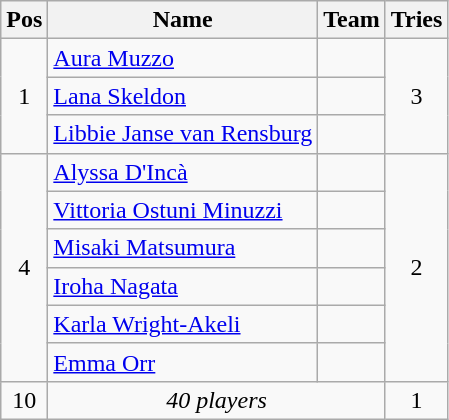<table class="wikitable" style="text-align:center">
<tr>
<th>Pos</th>
<th>Name</th>
<th>Team</th>
<th>Tries</th>
</tr>
<tr>
<td rowspan=3>1</td>
<td align="left"><a href='#'>Aura Muzzo</a></td>
<td align="left"></td>
<td rowspan=3>3</td>
</tr>
<tr>
<td align="left"><a href='#'>Lana Skeldon</a></td>
<td align="left"></td>
</tr>
<tr>
<td align="left"><a href='#'>Libbie Janse van Rensburg</a></td>
<td align="left"></td>
</tr>
<tr>
<td rowspan=6>4</td>
<td align="left"><a href='#'>Alyssa D'Incà</a></td>
<td align="left"></td>
<td rowspan=6>2</td>
</tr>
<tr>
<td align="left"><a href='#'>Vittoria Ostuni Minuzzi</a></td>
<td align="left"></td>
</tr>
<tr>
<td align="left"><a href='#'>Misaki Matsumura</a></td>
<td align="left"></td>
</tr>
<tr>
<td align="left"><a href='#'>Iroha Nagata</a></td>
<td align="left"></td>
</tr>
<tr>
<td align="left"><a href='#'>Karla Wright-Akeli</a></td>
<td align="left"></td>
</tr>
<tr>
<td align="left"><a href='#'>Emma Orr</a></td>
<td align="left"></td>
</tr>
<tr>
<td>10</td>
<td colspan=2><em>40 players</em></td>
<td>1</td>
</tr>
</table>
